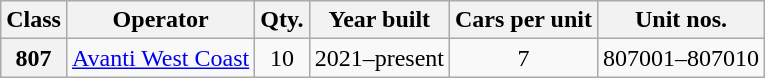<table class="wikitable">
<tr>
<th>Class</th>
<th>Operator</th>
<th>Qty.</th>
<th>Year built</th>
<th>Cars per unit</th>
<th>Unit nos.</th>
</tr>
<tr>
<th><strong>807</strong></th>
<td align=center><a href='#'>Avanti West Coast</a></td>
<td align=center>10</td>
<td align=center>2021–present</td>
<td align=center>7</td>
<td align=center>807001–807010</td>
</tr>
</table>
